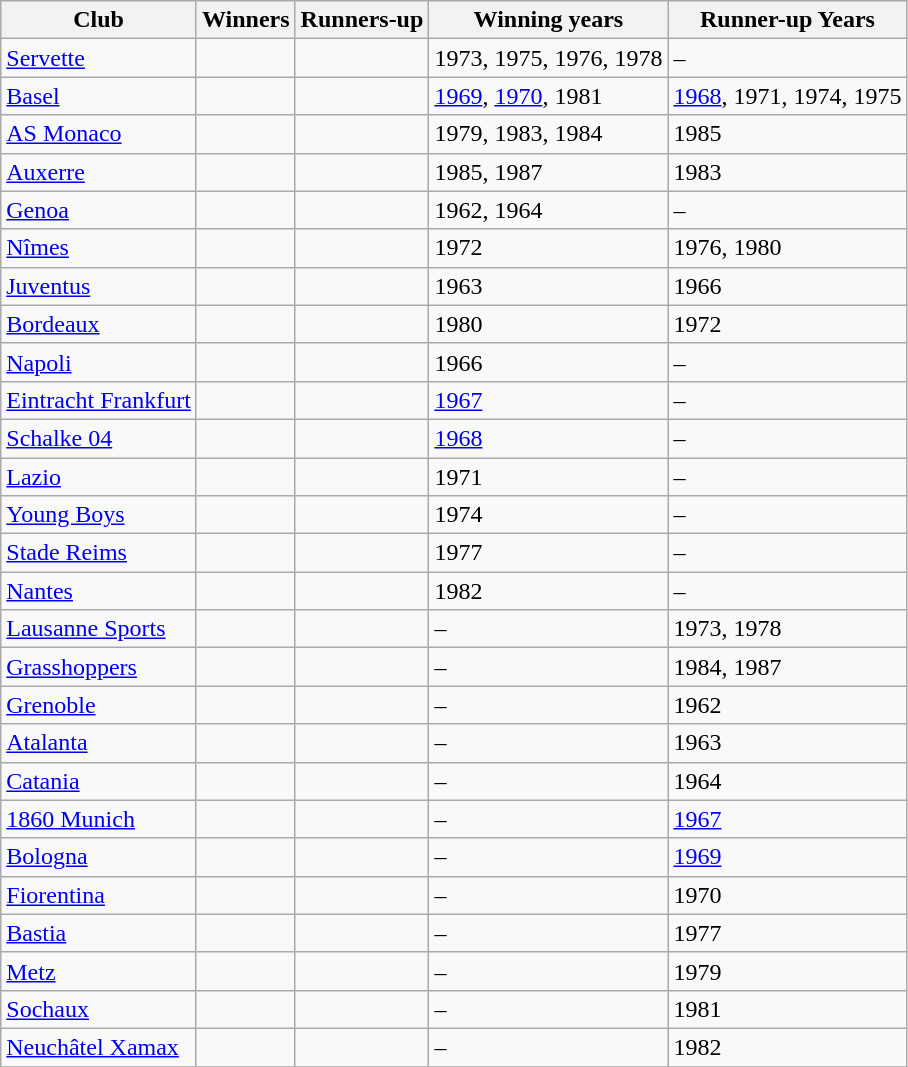<table class="wikitable plainrowheaders sortable">
<tr>
<th>Club</th>
<th>Winners</th>
<th>Runners-up</th>
<th>Winning years</th>
<th>Runner-up Years</th>
</tr>
<tr>
<td> <a href='#'>Servette</a></td>
<td></td>
<td></td>
<td>1973, 1975, 1976, 1978</td>
<td>–</td>
</tr>
<tr>
<td> <a href='#'>Basel</a></td>
<td></td>
<td></td>
<td><a href='#'>1969</a>, <a href='#'>1970</a>, 1981</td>
<td><a href='#'>1968</a>, 1971, 1974, 1975</td>
</tr>
<tr>
<td> <a href='#'>AS Monaco</a></td>
<td></td>
<td></td>
<td>1979, 1983, 1984</td>
<td>1985</td>
</tr>
<tr>
<td> <a href='#'>Auxerre</a></td>
<td></td>
<td></td>
<td>1985, 1987</td>
<td>1983</td>
</tr>
<tr>
<td> <a href='#'>Genoa</a></td>
<td></td>
<td></td>
<td>1962, 1964</td>
<td>–</td>
</tr>
<tr>
<td> <a href='#'>Nîmes</a></td>
<td></td>
<td></td>
<td>1972</td>
<td>1976, 1980</td>
</tr>
<tr>
<td> <a href='#'>Juventus</a></td>
<td></td>
<td></td>
<td>1963</td>
<td>1966</td>
</tr>
<tr>
<td> <a href='#'>Bordeaux</a></td>
<td></td>
<td></td>
<td>1980</td>
<td>1972</td>
</tr>
<tr>
<td> <a href='#'>Napoli</a></td>
<td></td>
<td></td>
<td>1966</td>
<td>–</td>
</tr>
<tr>
<td> <a href='#'>Eintracht Frankfurt</a></td>
<td></td>
<td></td>
<td><a href='#'>1967</a></td>
<td>–</td>
</tr>
<tr>
<td> <a href='#'>Schalke 04</a></td>
<td></td>
<td></td>
<td><a href='#'>1968</a></td>
<td>–</td>
</tr>
<tr>
<td> <a href='#'>Lazio</a></td>
<td></td>
<td></td>
<td>1971</td>
<td>–</td>
</tr>
<tr>
<td> <a href='#'>Young Boys</a></td>
<td></td>
<td></td>
<td>1974</td>
<td>–</td>
</tr>
<tr>
<td> <a href='#'>Stade Reims</a></td>
<td></td>
<td></td>
<td>1977</td>
<td>–</td>
</tr>
<tr>
<td> <a href='#'>Nantes</a></td>
<td></td>
<td></td>
<td>1982</td>
<td>–</td>
</tr>
<tr>
<td> <a href='#'>Lausanne Sports</a></td>
<td></td>
<td></td>
<td>–</td>
<td>1973, 1978</td>
</tr>
<tr>
<td> <a href='#'>Grasshoppers</a></td>
<td></td>
<td></td>
<td>–</td>
<td>1984, 1987</td>
</tr>
<tr>
<td> <a href='#'>Grenoble</a></td>
<td></td>
<td></td>
<td>–</td>
<td>1962</td>
</tr>
<tr>
<td> <a href='#'>Atalanta</a></td>
<td></td>
<td></td>
<td>–</td>
<td>1963</td>
</tr>
<tr>
<td> <a href='#'>Catania</a></td>
<td></td>
<td></td>
<td>–</td>
<td>1964</td>
</tr>
<tr>
<td> <a href='#'>1860 Munich</a></td>
<td></td>
<td></td>
<td>–</td>
<td><a href='#'>1967</a></td>
</tr>
<tr>
<td> <a href='#'>Bologna</a></td>
<td></td>
<td></td>
<td>–</td>
<td><a href='#'>1969</a></td>
</tr>
<tr>
<td> <a href='#'>Fiorentina</a></td>
<td></td>
<td></td>
<td>–</td>
<td>1970</td>
</tr>
<tr>
<td> <a href='#'>Bastia</a></td>
<td></td>
<td></td>
<td>–</td>
<td>1977</td>
</tr>
<tr>
<td> <a href='#'>Metz</a></td>
<td></td>
<td></td>
<td>–</td>
<td>1979</td>
</tr>
<tr>
<td> <a href='#'>Sochaux</a></td>
<td></td>
<td></td>
<td>–</td>
<td>1981</td>
</tr>
<tr>
<td> <a href='#'>Neuchâtel Xamax</a></td>
<td></td>
<td></td>
<td>–</td>
<td>1982</td>
</tr>
<tr>
</tr>
</table>
